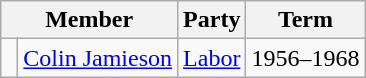<table class="wikitable">
<tr>
<th colspan="2">Member</th>
<th>Party</th>
<th>Term</th>
</tr>
<tr>
<td> </td>
<td><a href='#'>Colin Jamieson</a></td>
<td><a href='#'>Labor</a></td>
<td>1956–1968</td>
</tr>
</table>
